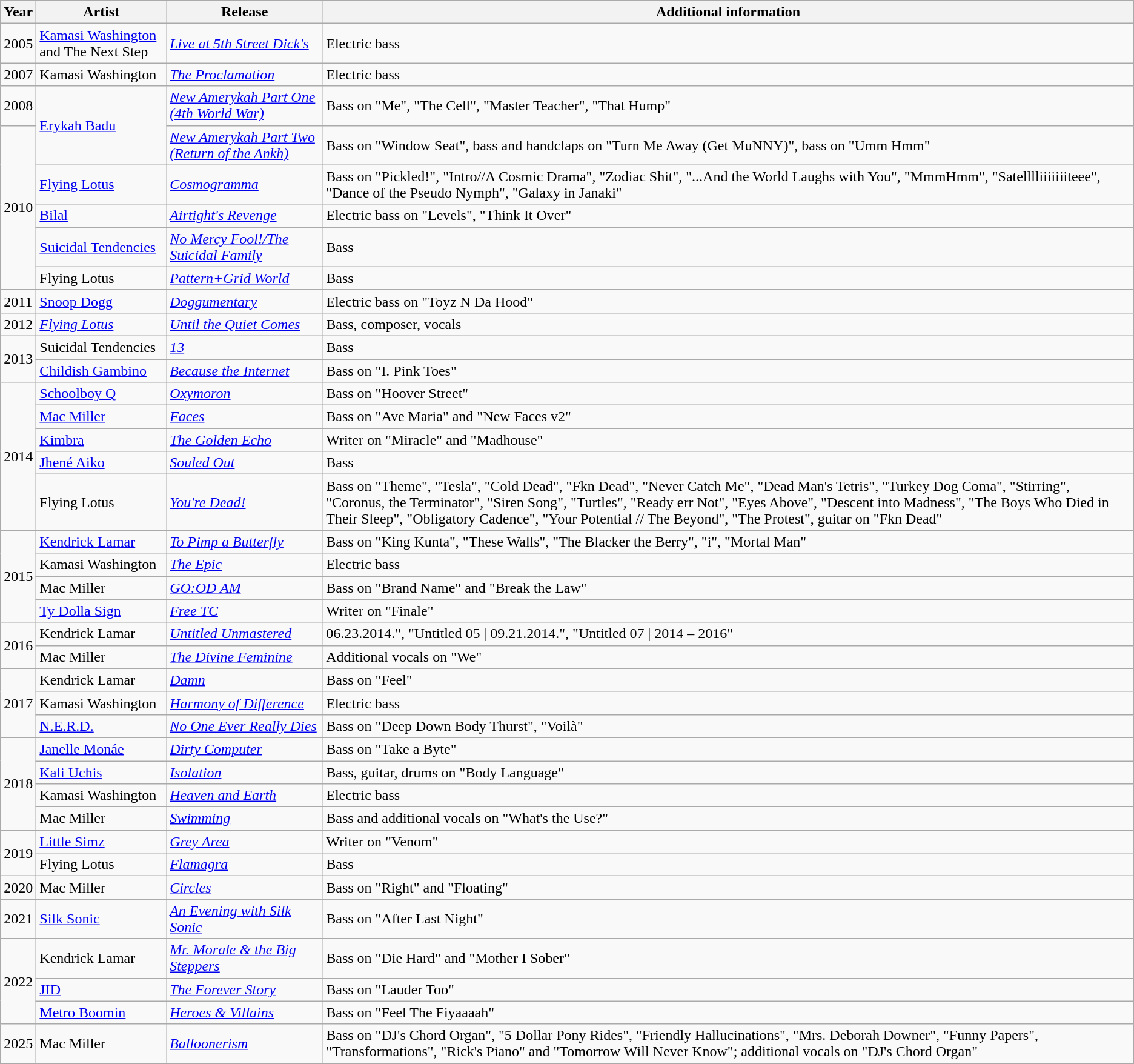<table class="wikitable">
<tr>
<th>Year</th>
<th>Artist</th>
<th>Release</th>
<th>Additional information</th>
</tr>
<tr>
<td>2005</td>
<td><a href='#'>Kamasi Washington</a> and The Next Step</td>
<td><em><a href='#'>Live at 5th Street Dick's</a></em></td>
<td>Electric bass</td>
</tr>
<tr>
<td>2007</td>
<td>Kamasi Washington</td>
<td><em><a href='#'>The Proclamation</a></em></td>
<td>Electric bass</td>
</tr>
<tr>
<td>2008</td>
<td rowspan="2"><a href='#'>Erykah Badu</a></td>
<td><em><a href='#'>New Amerykah Part One (4th World War)</a></em></td>
<td>Bass on "Me", "The Cell", "Master Teacher", "That Hump"</td>
</tr>
<tr>
<td rowspan="5">2010</td>
<td><em><a href='#'>New Amerykah Part Two (Return of the Ankh)</a></em></td>
<td>Bass on "Window Seat", bass and handclaps on "Turn Me Away (Get MuNNY)", bass on "Umm Hmm"</td>
</tr>
<tr>
<td><a href='#'>Flying Lotus</a></td>
<td><em><a href='#'>Cosmogramma</a></em></td>
<td>Bass on "Pickled!", "Intro//A Cosmic Drama", "Zodiac Shit", "...And the World Laughs with You", "MmmHmm", "Satelllliiiiiiiteee", "Dance of the Pseudo Nymph", "Galaxy in Janaki"</td>
</tr>
<tr>
<td><a href='#'>Bilal</a></td>
<td><em><a href='#'>Airtight's Revenge</a></em></td>
<td>Electric bass on "Levels", "Think It Over"</td>
</tr>
<tr>
<td><a href='#'>Suicidal Tendencies</a></td>
<td><em><a href='#'>No Mercy Fool!/The Suicidal Family</a></em></td>
<td>Bass</td>
</tr>
<tr>
<td>Flying Lotus</td>
<td><em><a href='#'>Pattern+Grid World</a></em></td>
<td>Bass</td>
</tr>
<tr>
<td>2011</td>
<td><a href='#'>Snoop Dogg</a></td>
<td><em><a href='#'>Doggumentary</a></em></td>
<td>Electric bass on "Toyz N Da Hood"</td>
</tr>
<tr>
<td>2012</td>
<td><em><a href='#'>Flying Lotus</a></em></td>
<td><em><a href='#'>Until the Quiet Comes</a></em></td>
<td>Bass, composer, vocals</td>
</tr>
<tr>
<td rowspan="2">2013</td>
<td>Suicidal Tendencies</td>
<td><em><a href='#'>13</a></em></td>
<td>Bass</td>
</tr>
<tr>
<td><a href='#'>Childish Gambino</a></td>
<td><em><a href='#'>Because the Internet</a></em></td>
<td>Bass on "I. Pink Toes"</td>
</tr>
<tr>
<td rowspan="5">2014</td>
<td><a href='#'>Schoolboy Q</a></td>
<td><em><a href='#'>Oxymoron</a></em></td>
<td>Bass on "Hoover Street"</td>
</tr>
<tr>
<td><a href='#'>Mac Miller</a></td>
<td><em><a href='#'>Faces</a></em></td>
<td>Bass on "Ave Maria" and "New Faces v2"</td>
</tr>
<tr>
<td><a href='#'>Kimbra</a></td>
<td><em><a href='#'>The Golden Echo</a></em></td>
<td>Writer on "Miracle" and "Madhouse"</td>
</tr>
<tr>
<td><a href='#'>Jhené Aiko</a></td>
<td><em><a href='#'>Souled Out</a></em></td>
<td>Bass</td>
</tr>
<tr>
<td>Flying Lotus</td>
<td><em><a href='#'>You're Dead!</a></em></td>
<td>Bass on "Theme", "Tesla", "Cold Dead", "Fkn Dead", "Never Catch Me", "Dead Man's Tetris", "Turkey Dog Coma", "Stirring", "Coronus, the Terminator", "Siren Song", "Turtles", "Ready err Not", "Eyes Above", "Descent into Madness", "The Boys Who Died in Their Sleep", "Obligatory Cadence", "Your Potential // The Beyond", "The Protest", guitar on "Fkn Dead"</td>
</tr>
<tr>
<td rowspan="4">2015</td>
<td><a href='#'>Kendrick Lamar</a></td>
<td><em><a href='#'>To Pimp a Butterfly</a></em></td>
<td>Bass on "King Kunta", "These Walls", "The Blacker the Berry", "i", "Mortal Man"</td>
</tr>
<tr>
<td>Kamasi Washington</td>
<td><em><a href='#'>The Epic</a></em></td>
<td>Electric bass</td>
</tr>
<tr>
<td>Mac Miller</td>
<td><em><a href='#'>GO:OD AM</a></em></td>
<td>Bass on "Brand Name" and "Break the Law"</td>
</tr>
<tr>
<td><a href='#'>Ty Dolla Sign</a></td>
<td><em><a href='#'>Free TC</a></em></td>
<td>Writer on "Finale"</td>
</tr>
<tr>
<td rowspan="2">2016</td>
<td>Kendrick Lamar</td>
<td><em><a href='#'>Untitled Unmastered</a></em></td>
<td Bass on "Untitled 02>06.23.2014.", "Untitled 05 | 09.21.2014.", "Untitled 07 | 2014 – 2016"</td>
</tr>
<tr>
<td>Mac Miller</td>
<td><em><a href='#'>The Divine Feminine</a></em></td>
<td>Additional vocals on "We"</td>
</tr>
<tr>
<td rowspan="3">2017</td>
<td>Kendrick Lamar</td>
<td><em><a href='#'>Damn</a></em></td>
<td>Bass on "Feel"</td>
</tr>
<tr>
<td>Kamasi Washington</td>
<td><em><a href='#'>Harmony of Difference</a></em></td>
<td>Electric bass</td>
</tr>
<tr>
<td><a href='#'>N.E.R.D.</a></td>
<td><em><a href='#'>No One Ever Really Dies</a></em></td>
<td>Bass on "Deep Down Body Thurst", "Voilà"</td>
</tr>
<tr>
<td rowspan="4">2018</td>
<td><a href='#'>Janelle Monáe</a></td>
<td><em><a href='#'>Dirty Computer</a></em></td>
<td>Bass on "Take a Byte"</td>
</tr>
<tr>
<td><a href='#'>Kali Uchis</a></td>
<td><em><a href='#'>Isolation</a></em></td>
<td>Bass, guitar, drums on "Body Language"</td>
</tr>
<tr>
<td>Kamasi Washington</td>
<td><em><a href='#'>Heaven and Earth</a></em></td>
<td>Electric bass</td>
</tr>
<tr>
<td>Mac Miller</td>
<td><em><a href='#'>Swimming</a></em></td>
<td>Bass and additional vocals on "What's the Use?"</td>
</tr>
<tr>
<td rowspan="2">2019</td>
<td><a href='#'>Little Simz</a></td>
<td><em><a href='#'>Grey Area</a></em></td>
<td>Writer on "Venom"</td>
</tr>
<tr>
<td>Flying Lotus</td>
<td><em><a href='#'>Flamagra</a></em></td>
<td>Bass</td>
</tr>
<tr>
<td>2020</td>
<td>Mac Miller</td>
<td><em><a href='#'>Circles</a></em></td>
<td>Bass on "Right" and "Floating"</td>
</tr>
<tr>
<td>2021</td>
<td><a href='#'>Silk Sonic</a></td>
<td><em><a href='#'>An Evening with Silk Sonic</a></em></td>
<td>Bass on "After Last Night"</td>
</tr>
<tr>
<td rowspan="3">2022</td>
<td>Kendrick Lamar</td>
<td><em><a href='#'>Mr. Morale & the Big Steppers</a></em></td>
<td>Bass on "Die Hard" and "Mother I Sober"</td>
</tr>
<tr>
<td><a href='#'>JID</a></td>
<td><em><a href='#'>The Forever Story</a></em></td>
<td>Bass on "Lauder Too"</td>
</tr>
<tr>
<td><a href='#'>Metro Boomin</a></td>
<td><em><a href='#'>Heroes & Villains</a></em></td>
<td>Bass on "Feel The Fiyaaaah"</td>
</tr>
<tr>
<td rowspan="1">2025</td>
<td>Mac Miller</td>
<td><em><a href='#'>Balloonerism</a></em></td>
<td>Bass on "DJ's Chord Organ", "5 Dollar Pony Rides", "Friendly Hallucinations", "Mrs. Deborah Downer", "Funny Papers", "Transformations", "Rick's Piano" and "Tomorrow Will Never Know"; additional vocals on "DJ's Chord Organ"</td>
</tr>
<tr>
</tr>
</table>
